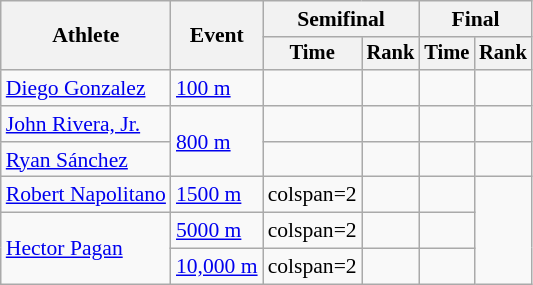<table class=wikitable style=font-size:90%;text-align:center>
<tr>
<th rowspan=2>Athlete</th>
<th rowspan=2>Event</th>
<th colspan=2>Semifinal</th>
<th colspan=2>Final</th>
</tr>
<tr style=font-size:95%>
<th>Time</th>
<th>Rank</th>
<th>Time</th>
<th>Rank</th>
</tr>
<tr>
<td align=left><a href='#'>Diego Gonzalez</a></td>
<td align=left><a href='#'>100 m</a></td>
<td></td>
<td></td>
<td></td>
<td></td>
</tr>
<tr>
<td align=left><a href='#'>John Rivera, Jr.</a></td>
<td align=left rowspan=2><a href='#'>800 m</a></td>
<td></td>
<td></td>
<td></td>
<td></td>
</tr>
<tr>
<td align=left><a href='#'>Ryan Sánchez</a></td>
<td></td>
<td></td>
<td></td>
<td></td>
</tr>
<tr>
<td align=left><a href='#'>Robert Napolitano</a></td>
<td align=left><a href='#'>1500 m</a></td>
<td>colspan=2 </td>
<td></td>
<td></td>
</tr>
<tr>
<td align=left rowspan=2><a href='#'>Hector Pagan</a></td>
<td align=left><a href='#'>5000 m</a></td>
<td>colspan=2 </td>
<td></td>
<td></td>
</tr>
<tr>
<td align=left><a href='#'>10,000 m</a></td>
<td>colspan=2 </td>
<td></td>
<td></td>
</tr>
</table>
